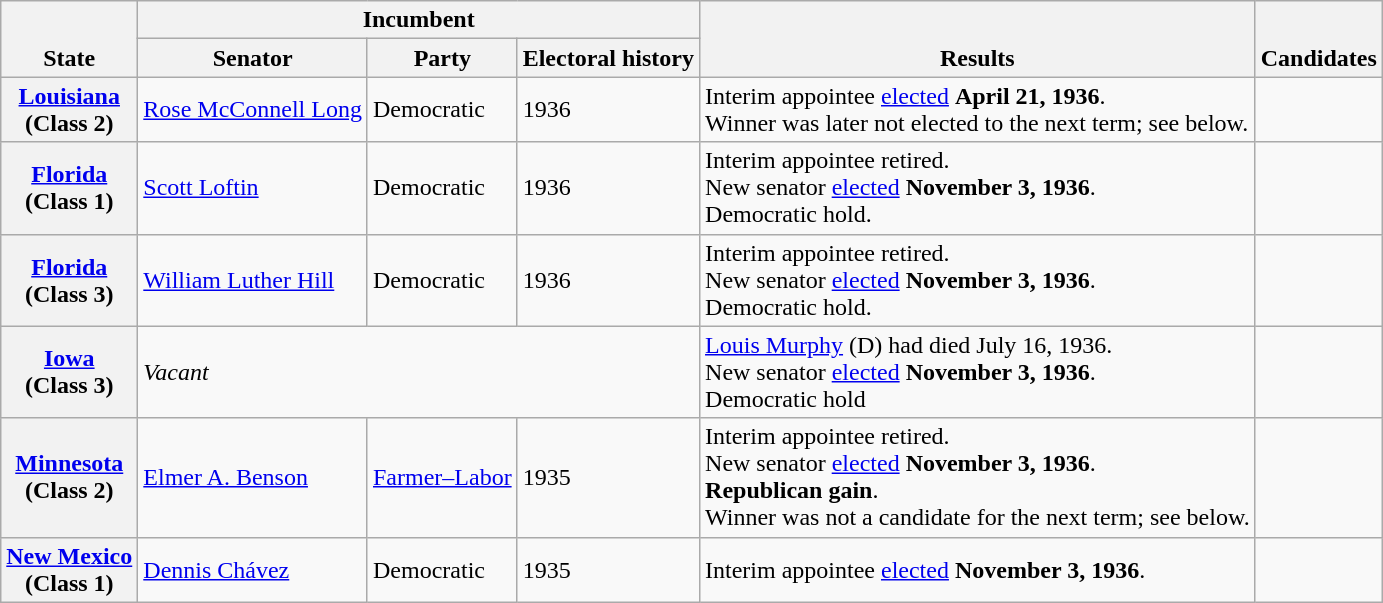<table class=wikitable>
<tr valign=bottom>
<th rowspan=2>State</th>
<th colspan=3>Incumbent</th>
<th rowspan=2>Results</th>
<th rowspan=2>Candidates</th>
</tr>
<tr>
<th>Senator</th>
<th>Party</th>
<th>Electoral history</th>
</tr>
<tr>
<th><a href='#'>Louisiana</a><br>(Class 2)</th>
<td><a href='#'>Rose McConnell Long</a></td>
<td>Democratic</td>
<td>1936 </td>
<td>Interim appointee <a href='#'>elected</a> <strong>April 21, 1936</strong>.<br>Winner was later not elected to the next term; see below.</td>
<td nowrap></td>
</tr>
<tr>
<th><a href='#'>Florida</a><br>(Class 1)</th>
<td><a href='#'>Scott Loftin</a></td>
<td>Democratic</td>
<td>1936 </td>
<td>Interim appointee retired.<br>New senator <a href='#'>elected</a> <strong>November 3, 1936</strong>.<br>Democratic hold.</td>
<td nowrap></td>
</tr>
<tr>
<th><a href='#'>Florida</a><br>(Class 3)</th>
<td><a href='#'>William Luther Hill</a></td>
<td>Democratic</td>
<td>1936 </td>
<td>Interim appointee retired.<br>New senator <a href='#'>elected</a> <strong>November 3, 1936</strong>.<br>Democratic hold.</td>
<td nowrap></td>
</tr>
<tr>
<th><a href='#'>Iowa</a><br>(Class 3)</th>
<td colspan=3><em>Vacant</em></td>
<td><a href='#'>Louis Murphy</a> (D) had died July 16, 1936.<br>New senator <a href='#'>elected</a> <strong>November 3, 1936</strong>.<br>Democratic hold</td>
<td nowrap></td>
</tr>
<tr>
<th><a href='#'>Minnesota</a><br>(Class 2)</th>
<td><a href='#'>Elmer A. Benson</a></td>
<td><a href='#'>Farmer–Labor</a></td>
<td>1935 </td>
<td>Interim appointee retired.<br>New senator <a href='#'>elected</a> <strong>November 3, 1936</strong>.<br><strong>Republican gain</strong>.<br>Winner was not a candidate for the next term; see below.</td>
<td nowrap></td>
</tr>
<tr>
<th><a href='#'>New Mexico</a><br>(Class 1)</th>
<td><a href='#'>Dennis Chávez</a></td>
<td>Democratic</td>
<td>1935 </td>
<td>Interim appointee <a href='#'>elected</a> <strong>November 3, 1936</strong>.</td>
<td nowrap></td>
</tr>
</table>
